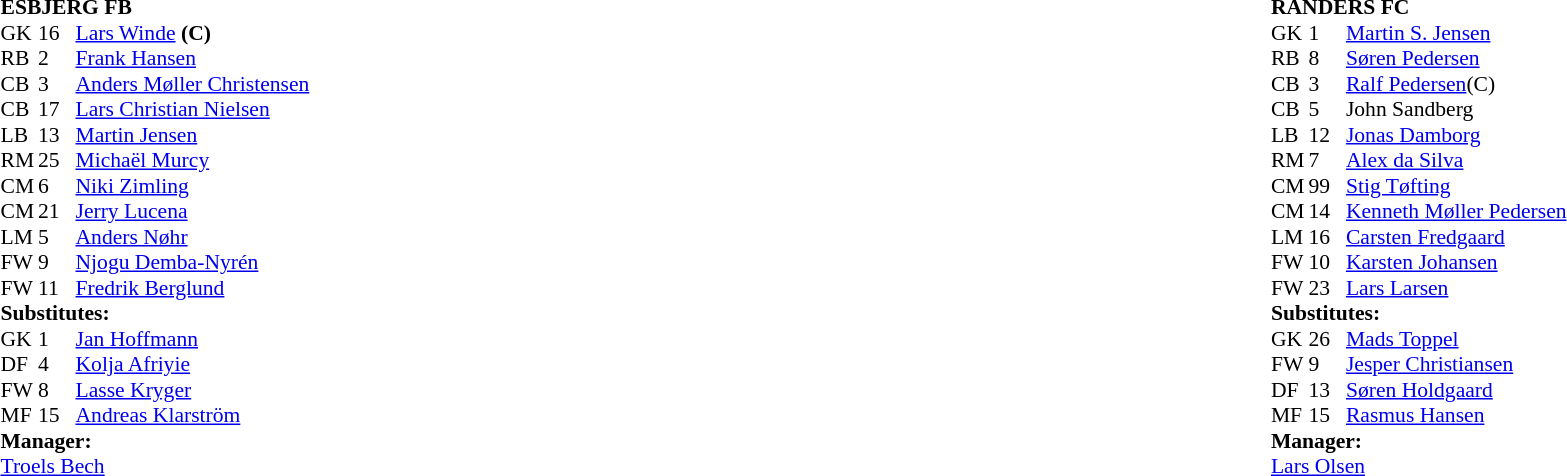<table style="width:100%;">
<tr>
<td valign="top" style="width:50%"><br><table style="font-size: 90%" cellspacing="0" cellpadding="0">
<tr>
<td colspan=4><strong>ESBJERG FB</strong></td>
</tr>
<tr>
<th width="25"></th>
<th width="25"></th>
</tr>
<tr>
<td>GK</td>
<td>16</td>
<td> <a href='#'>Lars Winde</a> <strong>(C)</strong></td>
<td></td>
</tr>
<tr>
<td>RB</td>
<td>2</td>
<td> <a href='#'>Frank Hansen</a></td>
<td></td>
</tr>
<tr>
<td>CB</td>
<td>3</td>
<td> <a href='#'>Anders Møller Christensen</a></td>
<td></td>
</tr>
<tr>
<td>CB</td>
<td>17</td>
<td> <a href='#'>Lars Christian Nielsen</a></td>
<td></td>
</tr>
<tr>
<td>LB</td>
<td>13</td>
<td> <a href='#'>Martin Jensen</a></td>
<td></td>
</tr>
<tr>
<td>RM</td>
<td>25</td>
<td> <a href='#'>Michaël Murcy</a></td>
<td></td>
</tr>
<tr>
<td>CM</td>
<td>6</td>
<td> <a href='#'>Niki Zimling</a></td>
<td></td>
</tr>
<tr>
<td>CM</td>
<td>21</td>
<td> <a href='#'>Jerry Lucena</a></td>
<td></td>
</tr>
<tr>
<td>LM</td>
<td>5</td>
<td> <a href='#'>Anders Nøhr</a></td>
<td></td>
</tr>
<tr>
<td>FW</td>
<td>9</td>
<td> <a href='#'>Njogu Demba-Nyrén</a></td>
<td></td>
</tr>
<tr>
<td>FW</td>
<td>11</td>
<td> <a href='#'>Fredrik Berglund</a></td>
<td></td>
</tr>
<tr>
<td colspan=4><strong>Substitutes:</strong></td>
</tr>
<tr>
<td>GK</td>
<td>1</td>
<td> <a href='#'>Jan Hoffmann</a></td>
<td></td>
</tr>
<tr>
<td>DF</td>
<td>4</td>
<td> <a href='#'>Kolja Afriyie</a></td>
<td></td>
</tr>
<tr>
<td>FW</td>
<td>8</td>
<td> <a href='#'>Lasse Kryger</a></td>
<td></td>
</tr>
<tr>
<td>MF</td>
<td>15</td>
<td> <a href='#'>Andreas Klarström</a></td>
<td></td>
</tr>
<tr>
<td colspan=4><strong>Manager:</strong></td>
</tr>
<tr>
<td colspan="4"> <a href='#'>Troels Bech</a></td>
</tr>
</table>
</td>
<td valign="top"></td>
<td valign="top" style="width:50%"><br><table cellspacing="0" cellpadding="0" style="font-size:90%; margin:auto;">
<tr>
<td colspan=4><strong>RANDERS FC</strong></td>
</tr>
<tr>
<th width=25></th>
<th width=25></th>
</tr>
<tr>
<td>GK</td>
<td>1</td>
<td> <a href='#'>Martin S. Jensen</a></td>
<td></td>
</tr>
<tr>
<td>RB</td>
<td>8</td>
<td> <a href='#'>Søren Pedersen</a></td>
<td></td>
</tr>
<tr>
<td>CB</td>
<td>3</td>
<td> <a href='#'>Ralf Pedersen</a>(C)</td>
<td></td>
</tr>
<tr>
<td>CB</td>
<td>5</td>
<td> John Sandberg</td>
<td></td>
</tr>
<tr>
<td>LB</td>
<td>12</td>
<td> <a href='#'>Jonas Damborg</a></td>
<td></td>
</tr>
<tr>
<td>RM</td>
<td>7</td>
<td> <a href='#'>Alex da Silva</a></td>
<td></td>
</tr>
<tr>
<td>CM</td>
<td>99</td>
<td> <a href='#'>Stig Tøfting</a></td>
<td></td>
</tr>
<tr>
<td>CM</td>
<td>14</td>
<td> <a href='#'>Kenneth Møller Pedersen</a></td>
<td></td>
</tr>
<tr>
<td>LM</td>
<td>16</td>
<td> <a href='#'>Carsten Fredgaard</a></td>
<td></td>
</tr>
<tr>
<td>FW</td>
<td>10</td>
<td> <a href='#'>Karsten Johansen</a></td>
<td></td>
</tr>
<tr>
<td>FW</td>
<td>23</td>
<td> <a href='#'>Lars Larsen</a></td>
<td></td>
</tr>
<tr>
<td colspan=4><strong>Substitutes:</strong></td>
</tr>
<tr>
<td>GK</td>
<td>26</td>
<td> <a href='#'>Mads Toppel</a></td>
<td></td>
</tr>
<tr>
<td>FW</td>
<td>9</td>
<td> <a href='#'>Jesper Christiansen</a></td>
<td></td>
</tr>
<tr>
<td>DF</td>
<td>13</td>
<td> <a href='#'>Søren Holdgaard</a></td>
<td></td>
</tr>
<tr>
<td>MF</td>
<td>15</td>
<td> <a href='#'>Rasmus Hansen</a></td>
<td></td>
</tr>
<tr>
<td colspan=4><strong>Manager:</strong></td>
</tr>
<tr>
<td colspan="4"> <a href='#'>Lars Olsen</a></td>
</tr>
</table>
</td>
</tr>
</table>
